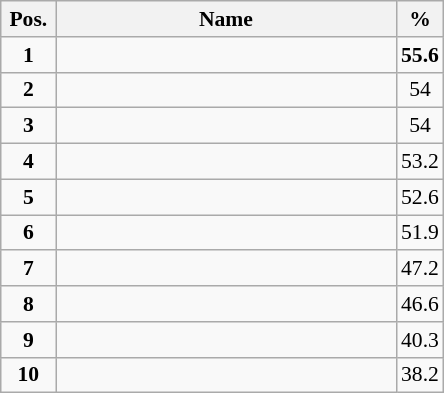<table class="wikitable" style="text-align:center; font-size:90%;">
<tr>
<th width=30px>Pos.</th>
<th width=220px>Name</th>
<th width=20px>%</th>
</tr>
<tr>
<td><strong>1</strong></td>
<td align=left><strong></strong></td>
<td><strong>55.6</strong></td>
</tr>
<tr>
<td><strong>2</strong></td>
<td align=left></td>
<td>54</td>
</tr>
<tr>
<td><strong>3</strong></td>
<td align=left></td>
<td>54</td>
</tr>
<tr>
<td><strong>4</strong></td>
<td align=left></td>
<td>53.2</td>
</tr>
<tr>
<td><strong>5</strong></td>
<td align=left></td>
<td>52.6</td>
</tr>
<tr>
<td><strong>6</strong></td>
<td align=left></td>
<td>51.9</td>
</tr>
<tr>
<td><strong>7</strong></td>
<td align=left></td>
<td>47.2</td>
</tr>
<tr>
<td><strong>8</strong></td>
<td align=left></td>
<td>46.6</td>
</tr>
<tr>
<td><strong>9</strong></td>
<td align=left></td>
<td>40.3</td>
</tr>
<tr>
<td><strong>10</strong></td>
<td align=left></td>
<td>38.2</td>
</tr>
</table>
